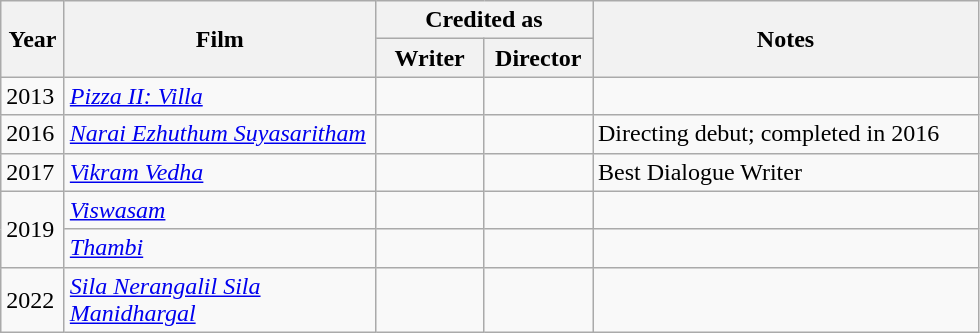<table class="wikitable sortable">
<tr>
<th rowspan="2" style="width:35px;">Year</th>
<th rowspan="2" style="width:200px;">Film</th>
<th colspan="2">Credited as</th>
<th rowspan="2" style="text-align:center; width:250px;" class="unsortable">Notes</th>
</tr>
<tr>
<th width="65">Writer</th>
<th style="width:65px;">Director</th>
</tr>
<tr>
<td>2013</td>
<td><em><a href='#'>Pizza II: Villa</a></em></td>
<td style="text-align:center;"></td>
<td style="text-align:center;"></td>
<td></td>
</tr>
<tr>
<td>2016</td>
<td><em><a href='#'>Narai Ezhuthum Suyasaritham</a></em></td>
<td style="text-align:center;"></td>
<td style="text-align:center;"></td>
<td>Directing debut; completed in 2016</td>
</tr>
<tr>
<td>2017</td>
<td><em><a href='#'>Vikram Vedha</a></em></td>
<td style="text-align:center;"></td>
<td style="text-align:center;"></td>
<td>Best Dialogue Writer</td>
</tr>
<tr>
<td rowspan="2">2019</td>
<td><em><a href='#'>Viswasam</a></em></td>
<td style="text-align:center;"></td>
<td style="text-align:center;"></td>
<td></td>
</tr>
<tr>
<td><em><a href='#'>Thambi</a></em></td>
<td style="text-align:center;"></td>
<td style="text-align:center;"></td>
<td></td>
</tr>
<tr>
<td rowspan="2">2022</td>
<td><em><a href='#'>Sila Nerangalil Sila Manidhargal</a></em></td>
<td style="text-align:center;"></td>
<td style="text-align:center;"></td>
<td></td>
</tr>
</table>
